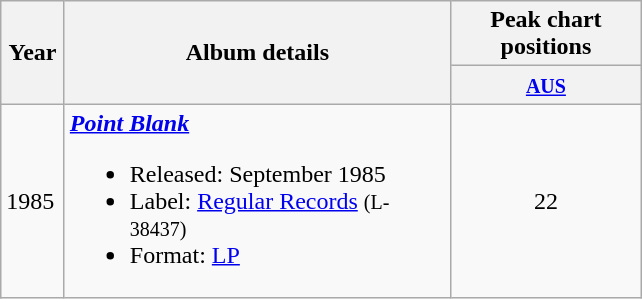<table class="wikitable" border="1">
<tr>
<th rowspan="2" width="35px">Year</th>
<th rowspan="2" width="250px">Album details</th>
<th colspan="1" width="120px">Peak chart positions</th>
</tr>
<tr>
<th width="30px"><small><a href='#'>AUS</a><br></small></th>
</tr>
<tr>
<td>1985</td>
<td><strong><em><a href='#'>Point Blank</a></em></strong><br><ul><li>Released: September 1985</li><li>Label:  <a href='#'>Regular Records</a> <small>(L-38437)</small></li><li>Format: <a href='#'>LP</a></li></ul></td>
<td style="text-align:center;">22</td>
</tr>
</table>
